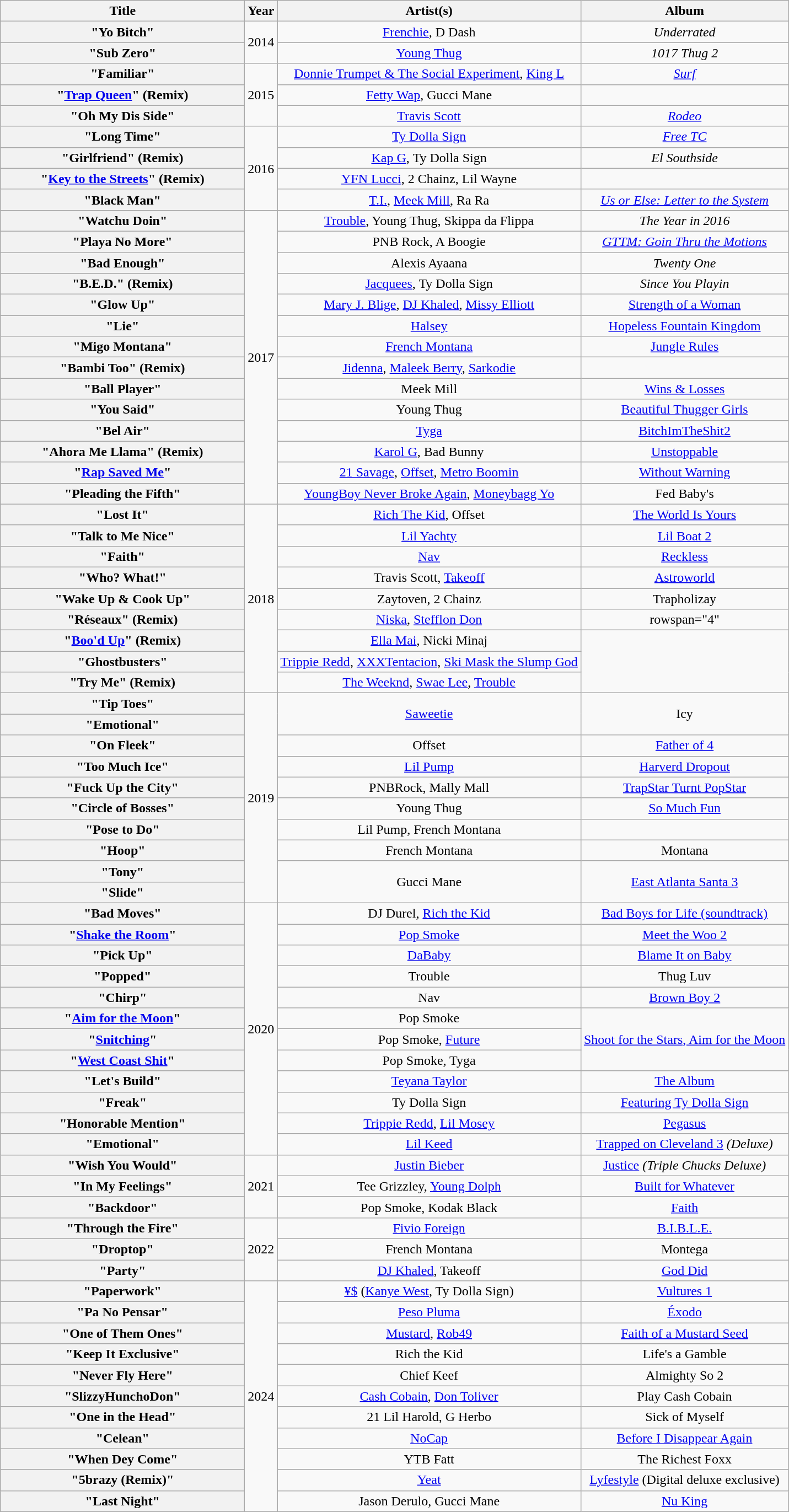<table class="wikitable plainrowheaders" style="text-align:center;">
<tr>
<th scope="col" style="width:18em;">Title</th>
<th scope="col">Year</th>
<th scope="col">Artist(s)</th>
<th scope="col">Album</th>
</tr>
<tr>
<th scope="row">"Yo Bitch"</th>
<td rowspan="2">2014</td>
<td><a href='#'>Frenchie</a>, D Dash</td>
<td><em>Underrated</em></td>
</tr>
<tr>
<th scope="row">"Sub Zero"</th>
<td><a href='#'>Young Thug</a></td>
<td><em>1017 Thug 2</em></td>
</tr>
<tr>
<th scope="row">"Familiar"</th>
<td rowspan="3">2015</td>
<td><a href='#'>Donnie Trumpet & The Social Experiment</a>, <a href='#'>King L</a></td>
<td><em><a href='#'>Surf</a></em></td>
</tr>
<tr>
<th scope="row">"<a href='#'>Trap Queen</a>" (Remix)</th>
<td><a href='#'>Fetty Wap</a>, Gucci Mane</td>
<td></td>
</tr>
<tr>
<th scope="row">"Oh My Dis Side"</th>
<td><a href='#'>Travis Scott</a></td>
<td><em><a href='#'>Rodeo</a></em></td>
</tr>
<tr>
<th scope="row">"Long Time"</th>
<td rowspan="4">2016</td>
<td><a href='#'>Ty Dolla Sign</a></td>
<td><em><a href='#'>Free TC</a></em></td>
</tr>
<tr>
<th scope="row">"Girlfriend" (Remix)</th>
<td><a href='#'>Kap G</a>, Ty Dolla Sign</td>
<td><em>El Southside</em></td>
</tr>
<tr>
<th scope="row">"<a href='#'>Key to the Streets</a>" (Remix)</th>
<td><a href='#'>YFN Lucci</a>, 2 Chainz, Lil Wayne</td>
<td></td>
</tr>
<tr>
<th scope="row">"Black Man"</th>
<td><a href='#'>T.I.</a>, <a href='#'>Meek Mill</a>, Ra Ra</td>
<td><em><a href='#'>Us or Else: Letter to the System</a></em></td>
</tr>
<tr>
<th scope="row">"Watchu Doin"</th>
<td rowspan="14">2017</td>
<td><a href='#'>Trouble</a>, Young Thug, Skippa da Flippa</td>
<td><em>The Year in 2016</em></td>
</tr>
<tr>
<th scope="row">"Playa No More"</th>
<td>PNB Rock, A Boogie</td>
<td><em><a href='#'>GTTM: Goin Thru the Motions</a></em></td>
</tr>
<tr>
<th scope="row">"Bad Enough"</th>
<td>Alexis Ayaana</td>
<td><em>Twenty One</em></td>
</tr>
<tr>
<th scope="row">"B.E.D." (Remix)</th>
<td><a href='#'>Jacquees</a>, Ty Dolla Sign</td>
<td><em>Since You Playin<strong></td>
</tr>
<tr>
<th scope="row">"Glow Up"</th>
<td><a href='#'>Mary J. Blige</a>, <a href='#'>DJ Khaled</a>, <a href='#'>Missy Elliott</a></td>
<td></em><a href='#'>Strength of a Woman</a><em></td>
</tr>
<tr>
<th scope="row">"Lie"</th>
<td><a href='#'>Halsey</a></td>
<td></em><a href='#'>Hopeless Fountain Kingdom</a><em></td>
</tr>
<tr>
<th scope="row">"Migo Montana"</th>
<td><a href='#'>French Montana</a></td>
<td></em><a href='#'>Jungle Rules</a><em></td>
</tr>
<tr>
<th scope="row">"Bambi Too" (Remix)</th>
<td><a href='#'>Jidenna</a>, <a href='#'>Maleek Berry</a>, <a href='#'>Sarkodie</a></td>
<td></td>
</tr>
<tr>
<th scope="row">"Ball Player"</th>
<td>Meek Mill</td>
<td></em><a href='#'>Wins & Losses</a><em></td>
</tr>
<tr>
<th scope="row">"You Said"</th>
<td>Young Thug</td>
<td></em><a href='#'>Beautiful Thugger Girls</a><em></td>
</tr>
<tr>
<th scope="row">"Bel Air"</th>
<td><a href='#'>Tyga</a></td>
<td></em><a href='#'>BitchImTheShit2</a><em></td>
</tr>
<tr>
<th scope="row">"Ahora Me Llama" (Remix)</th>
<td><a href='#'>Karol G</a>, Bad Bunny</td>
<td></em><a href='#'>Unstoppable</a><em></td>
</tr>
<tr>
<th scope="row">"<a href='#'>Rap Saved Me</a>"</th>
<td><a href='#'>21 Savage</a>, <a href='#'>Offset</a>, <a href='#'>Metro Boomin</a></td>
<td></em><a href='#'>Without Warning</a><em></td>
</tr>
<tr>
<th scope="row">"Pleading the Fifth"</th>
<td><a href='#'>YoungBoy Never Broke Again</a>, <a href='#'>Moneybagg Yo</a></td>
<td></em>Fed Baby's<em></td>
</tr>
<tr>
<th scope="row">"Lost It"</th>
<td rowspan="9">2018</td>
<td><a href='#'>Rich The Kid</a>, Offset</td>
<td></em><a href='#'>The World Is Yours</a><em></td>
</tr>
<tr>
<th scope="row">"Talk to Me Nice"</th>
<td><a href='#'>Lil Yachty</a></td>
<td></em><a href='#'>Lil Boat 2</a><em></td>
</tr>
<tr>
<th scope="row">"Faith"</th>
<td><a href='#'>Nav</a></td>
<td></em><a href='#'>Reckless</a><em></td>
</tr>
<tr>
<th scope="row">"Who? What!"</th>
<td>Travis Scott, <a href='#'>Takeoff</a></td>
<td></em><a href='#'>Astroworld</a><em></td>
</tr>
<tr>
<th scope="row">"Wake Up & Cook Up"</th>
<td>Zaytoven, 2 Chainz</td>
<td></em>Trapholizay<em></td>
</tr>
<tr>
<th scope="row">"Réseaux" (Remix)</th>
<td><a href='#'>Niska</a>, <a href='#'>Stefflon Don</a></td>
<td>rowspan="4" </td>
</tr>
<tr>
<th scope="row">"<a href='#'>Boo'd Up</a>" (Remix)</th>
<td><a href='#'>Ella Mai</a>, Nicki Minaj</td>
</tr>
<tr>
<th scope="row">"Ghostbusters"</th>
<td><a href='#'>Trippie Redd</a>, <a href='#'>XXXTentacion</a>, <a href='#'>Ski Mask the Slump God</a></td>
</tr>
<tr>
<th scope="row">"Try Me" (Remix)</th>
<td><a href='#'>The Weeknd</a>, <a href='#'>Swae Lee</a>, <a href='#'>Trouble</a></td>
</tr>
<tr>
<th scope="row">"Tip Toes"</th>
<td rowspan="10">2019</td>
<td rowspan="2"><a href='#'>Saweetie</a></td>
<td rowspan="2"></em>Icy<em></td>
</tr>
<tr>
<th scope="row">"Emotional"</th>
</tr>
<tr>
<th scope="row">"On Fleek"</th>
<td>Offset</td>
<td></em><a href='#'>Father of 4</a><em></td>
</tr>
<tr>
<th scope="row">"Too Much Ice"</th>
<td><a href='#'>Lil Pump</a></td>
<td></em><a href='#'>Harverd Dropout</a><em></td>
</tr>
<tr>
<th scope="row">"Fuck Up the City"</th>
<td>PNBRock, Mally Mall</td>
<td></em><a href='#'>TrapStar Turnt PopStar</a><em></td>
</tr>
<tr>
<th scope="row">"Circle of Bosses"</th>
<td>Young Thug</td>
<td></em><a href='#'>So Much Fun</a><em></td>
</tr>
<tr>
<th scope="row">"Pose to Do"</th>
<td>Lil Pump, French Montana</td>
<td></td>
</tr>
<tr>
<th scope="row">"Hoop"</th>
<td>French Montana</td>
<td></em>Montana<em></td>
</tr>
<tr>
<th scope="row">"Tony"</th>
<td rowspan="2">Gucci Mane</td>
<td rowspan="2"></em><a href='#'>East Atlanta Santa 3</a><em></td>
</tr>
<tr>
<th scope="row">"Slide"</th>
</tr>
<tr>
<th scope="row">"Bad Moves"</th>
<td rowspan="12">2020</td>
<td>DJ Durel, <a href='#'>Rich the Kid</a></td>
<td></em><a href='#'>Bad Boys for Life (soundtrack)</a><em></td>
</tr>
<tr>
<th scope="row">"<a href='#'>Shake the Room</a>"</th>
<td><a href='#'>Pop Smoke</a></td>
<td></em><a href='#'>Meet the Woo 2</a><em></td>
</tr>
<tr>
<th scope="row">"Pick Up"</th>
<td><a href='#'>DaBaby</a></td>
<td></em><a href='#'>Blame It on Baby</a><em></td>
</tr>
<tr>
<th scope="row">"Popped"</th>
<td>Trouble</td>
<td></em>Thug Luv<em></td>
</tr>
<tr>
<th scope="row">"Chirp"</th>
<td>Nav</td>
<td></em><a href='#'>Brown Boy 2</a><em></td>
</tr>
<tr>
<th scope="row">"<a href='#'>Aim for the Moon</a>"</th>
<td>Pop Smoke</td>
<td rowspan="3"></em><a href='#'>Shoot for the Stars, Aim for the Moon</a><em></td>
</tr>
<tr>
<th scope="row">"<a href='#'>Snitching</a>"</th>
<td>Pop Smoke, <a href='#'>Future</a></td>
</tr>
<tr>
<th scope="row">"<a href='#'>West Coast Shit</a>"</th>
<td>Pop Smoke, Tyga</td>
</tr>
<tr>
<th scope="row">"Let's Build"</th>
<td><a href='#'>Teyana Taylor</a></td>
<td></em><a href='#'>The Album</a><em></td>
</tr>
<tr>
<th scope="row">"Freak"</th>
<td>Ty Dolla Sign</td>
<td></em><a href='#'>Featuring Ty Dolla Sign</a><em></td>
</tr>
<tr>
<th scope="row">"Honorable Mention"</th>
<td><a href='#'>Trippie Redd</a>, <a href='#'>Lil Mosey</a></td>
<td></em><a href='#'>Pegasus</a><em></td>
</tr>
<tr>
<th scope="row">"Emotional"</th>
<td><a href='#'>Lil Keed</a></td>
<td></em><a href='#'>Trapped on Cleveland 3</a><em> (Deluxe)</td>
</tr>
<tr>
<th scope="row">"Wish You Would"</th>
<td rowspan="3">2021</td>
<td><a href='#'>Justin Bieber</a></td>
<td></em><a href='#'>Justice</a><em> (Triple Chucks Deluxe)</td>
</tr>
<tr>
<th scope="row">"In My Feelings"</th>
<td>Tee Grizzley, <a href='#'>Young Dolph</a></td>
<td></em><a href='#'>Built for Whatever</a><em></td>
</tr>
<tr>
<th scope="row">"Backdoor"</th>
<td>Pop Smoke, Kodak Black</td>
<td></em><a href='#'>Faith</a><em></td>
</tr>
<tr>
<th scope="Row">"Through the Fire"</th>
<td rowspan="3">2022</td>
<td><a href='#'>Fivio Foreign</a></td>
<td></em><a href='#'>B.I.B.L.E.</a><em></td>
</tr>
<tr>
<th scope="row">"Droptop"</th>
<td>French Montana</td>
<td></em>Montega<em></td>
</tr>
<tr>
<th scope="row">"Party"</th>
<td><a href='#'>DJ Khaled</a>, Takeoff</td>
<td></em><a href='#'>God Did</a><em></td>
</tr>
<tr>
<th scope="row">"Paperwork"</th>
<td rowspan="11">2024</td>
<td><a href='#'>¥$</a> (<a href='#'>Kanye West</a>, Ty Dolla Sign)</td>
<td></em><a href='#'>Vultures 1</a><em></td>
</tr>
<tr>
<th scope="row">"Pa No Pensar"</th>
<td><a href='#'>Peso Pluma</a></td>
<td></em><a href='#'>Éxodo</a><em></td>
</tr>
<tr>
<th scope="row">"One of Them Ones"</th>
<td><a href='#'>Mustard</a>, <a href='#'>Rob49</a></td>
<td></em><a href='#'>Faith of a Mustard Seed</a><em></td>
</tr>
<tr>
<th scope="row">"Keep It Exclusive"</th>
<td>Rich the Kid</td>
<td></em>Life's a Gamble<em></td>
</tr>
<tr>
<th scope="row">"Never Fly Here"</th>
<td>Chief Keef</td>
<td></em>Almighty So 2<em></td>
</tr>
<tr>
<th scope="row">"SlizzyHunchoDon"</th>
<td><a href='#'>Cash Cobain</a>, <a href='#'>Don Toliver</a></td>
<td></em>Play Cash Cobain<em></td>
</tr>
<tr>
<th scope="row">"One in the Head"</th>
<td>21 Lil Harold, G Herbo</td>
<td></em>Sick of Myself<em></td>
</tr>
<tr>
<th scope="row">"Celean"</th>
<td><a href='#'>NoCap</a></td>
<td></em><a href='#'>Before I Disappear Again</a><em></td>
</tr>
<tr>
<th scope="row">"When Dey Come"</th>
<td>YTB Fatt</td>
<td></em>The Richest Foxx<em></td>
</tr>
<tr>
<th scope="row">"5brazy (Remix)"</th>
<td></em><a href='#'>Yeat</a><em></td>
<td></em><a href='#'>Lyfestyle</a> (Digital deluxe exclusive)<em></td>
</tr>
<tr>
<th scope="row">"Last Night"</th>
<td>Jason Derulo, Gucci Mane</td>
<td></em><a href='#'>Nu King</a><em></td>
</tr>
</table>
